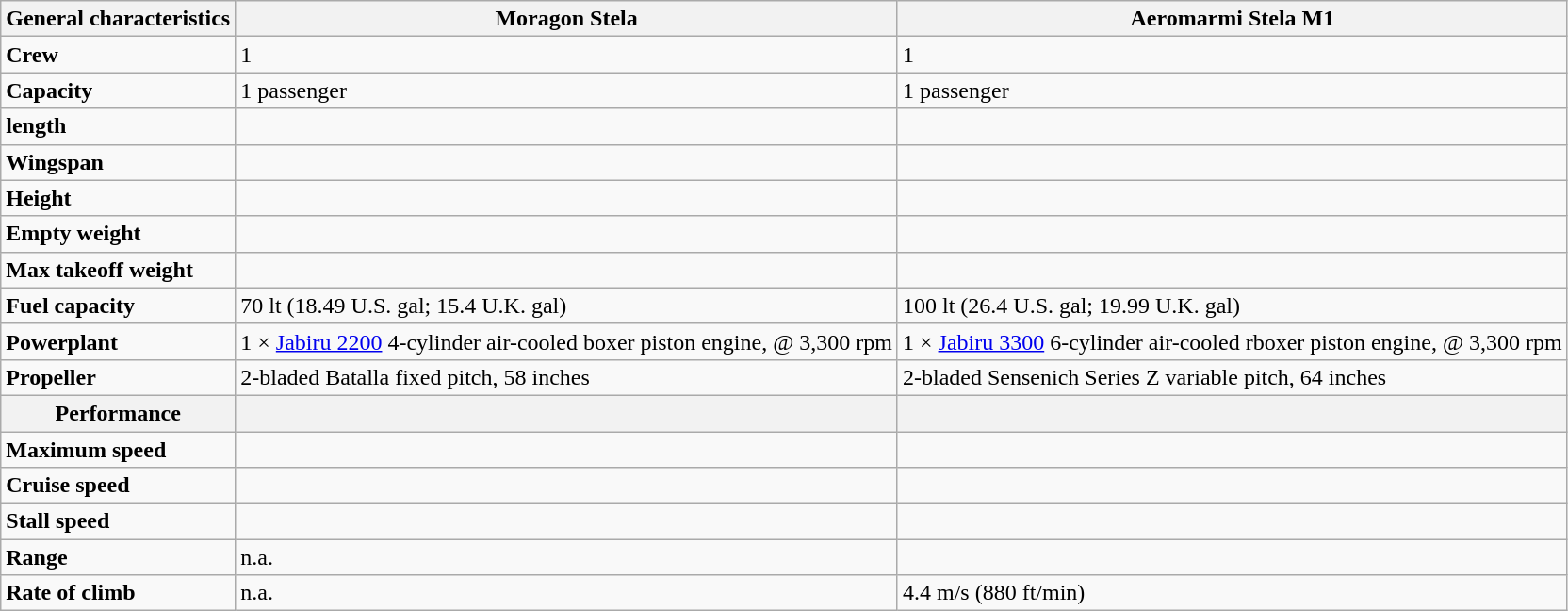<table class="wikitable">
<tr>
<th>General characteristics</th>
<th>Moragon Stela</th>
<th>Aeromarmi Stela M1</th>
</tr>
<tr>
<td><strong>Crew</strong></td>
<td>1</td>
<td>1</td>
</tr>
<tr>
<td><strong>Capacity</strong></td>
<td>1 passenger</td>
<td>1 passenger</td>
</tr>
<tr>
<td><strong>length</strong></td>
<td></td>
<td></td>
</tr>
<tr>
<td><strong>Wingspan</strong></td>
<td></td>
<td></td>
</tr>
<tr>
<td><strong>Height</strong></td>
<td></td>
<td></td>
</tr>
<tr>
<td><strong>Empty weight</strong></td>
<td></td>
<td></td>
</tr>
<tr>
<td><strong>Max takeoff weight</strong></td>
<td></td>
<td></td>
</tr>
<tr>
<td><strong>Fuel capacity</strong></td>
<td>70 lt (18.49 U.S. gal; 15.4 U.K. gal)</td>
<td>100 lt (26.4 U.S. gal; 19.99 U.K. gal)</td>
</tr>
<tr>
<td><strong>Powerplant</strong></td>
<td>1 × <a href='#'>Jabiru 2200</a>  4-cylinder air-cooled boxer piston engine,  @ 3,300 rpm</td>
<td>1 × <a href='#'>Jabiru 3300</a>  6-cylinder air-cooled rboxer piston engine,  @ 3,300 rpm</td>
</tr>
<tr>
<td><strong>Propeller</strong></td>
<td>2-bladed Batalla fixed pitch, 58 inches</td>
<td>2-bladed Sensenich Series Z variable pitch, 64 inches</td>
</tr>
<tr>
<th>Performance</th>
<th></th>
<th></th>
</tr>
<tr>
<td><strong>Maximum speed</strong></td>
<td></td>
<td></td>
</tr>
<tr>
<td><strong>Cruise speed</strong></td>
<td></td>
<td></td>
</tr>
<tr>
<td><strong>Stall speed</strong></td>
<td></td>
<td></td>
</tr>
<tr>
<td><strong>Range</strong></td>
<td>n.a.</td>
<td></td>
</tr>
<tr>
<td><strong>Rate of climb</strong></td>
<td>n.a.</td>
<td>4.4 m/s (880 ft/min)</td>
</tr>
</table>
